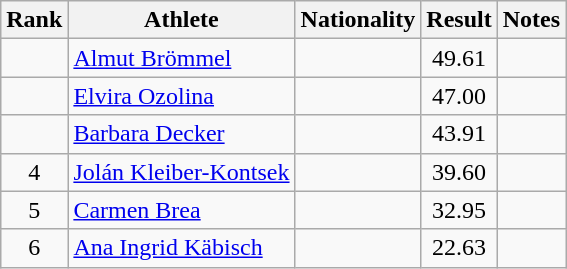<table class="wikitable sortable" style="text-align:center">
<tr>
<th>Rank</th>
<th>Athlete</th>
<th>Nationality</th>
<th>Result</th>
<th>Notes</th>
</tr>
<tr>
<td></td>
<td align=left><a href='#'>Almut Brömmel</a></td>
<td align=left></td>
<td>49.61</td>
<td></td>
</tr>
<tr>
<td></td>
<td align=left><a href='#'>Elvira Ozolina</a></td>
<td align=left></td>
<td>47.00</td>
<td></td>
</tr>
<tr>
<td></td>
<td align=left><a href='#'>Barbara Decker</a></td>
<td align=left></td>
<td>43.91</td>
<td></td>
</tr>
<tr>
<td>4</td>
<td align=left><a href='#'>Jolán Kleiber-Kontsek</a></td>
<td align=left></td>
<td>39.60</td>
<td></td>
</tr>
<tr>
<td>5</td>
<td align=left><a href='#'>Carmen Brea</a></td>
<td align=left></td>
<td>32.95</td>
<td></td>
</tr>
<tr>
<td>6</td>
<td align=left><a href='#'>Ana Ingrid Käbisch</a></td>
<td align=left></td>
<td>22.63</td>
<td></td>
</tr>
</table>
